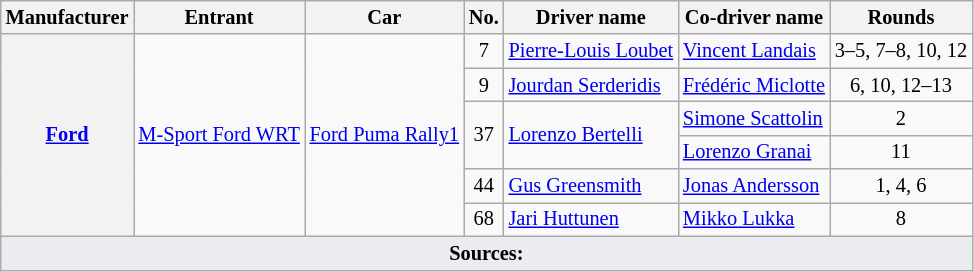<table class="wikitable" style="font-size: 85%;">
<tr>
<th>Manufacturer</th>
<th>Entrant</th>
<th>Car</th>
<th>No.</th>
<th>Driver name</th>
<th>Co-driver name</th>
<th>Rounds</th>
</tr>
<tr>
<th rowspan="6"nowrap><a href='#'>Ford</a></th>
<td rowspan="6"nowrap> <a href='#'>M-Sport Ford WRT</a></td>
<td rowspan="6"nowrap><a href='#'>Ford Puma Rally1</a></td>
<td align="center">7</td>
<td nowrap> <a href='#'>Pierre-Louis Loubet</a></td>
<td> <a href='#'>Vincent Landais</a></td>
<td align="center"nowrap>3–5, 7–8, 10, 12</td>
</tr>
<tr>
<td align="center">9</td>
<td> <a href='#'>Jourdan Serderidis</a></td>
<td> <a href='#'>Frédéric Miclotte</a></td>
<td align="center">6, 10, 12–13</td>
</tr>
<tr>
<td rowspan="2" align="center">37</td>
<td rowspan="2"> <a href='#'>Lorenzo Bertelli</a></td>
<td> <a href='#'>Simone Scattolin</a></td>
<td align="center">2</td>
</tr>
<tr>
<td> <a href='#'>Lorenzo Granai</a></td>
<td align="center">11</td>
</tr>
<tr>
<td align="center">44</td>
<td> <a href='#'>Gus Greensmith</a></td>
<td nowrap> <a href='#'>Jonas Andersson</a></td>
<td align="center">1, 4, 6</td>
</tr>
<tr>
<td align="center">68</td>
<td> <a href='#'>Jari Huttunen</a></td>
<td> <a href='#'>Mikko Lukka</a></td>
<td align="center">8</td>
</tr>
<tr>
<td colspan="7" style="background-color:#EAECF0;text-align:center"><strong>Sources:</strong></td>
</tr>
</table>
